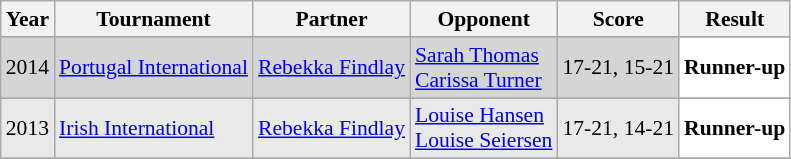<table class="sortable wikitable" style="font-size: 90%;">
<tr>
<th>Year</th>
<th>Tournament</th>
<th>Partner</th>
<th>Opponent</th>
<th>Score</th>
<th>Result</th>
</tr>
<tr>
</tr>
<tr style="background:#D5D5D5">
<td align="center">2014</td>
<td align="left"><a href='#'>Portugal International</a></td>
<td align="left"> <a href='#'>Rebekka Findlay</a></td>
<td align="left"> <a href='#'>Sarah Thomas</a> <br> <a href='#'>Carissa Turner</a></td>
<td align="left">17-21, 15-21</td>
<td style="text-align:left; background:white"> <strong>Runner-up</strong></td>
</tr>
<tr>
</tr>
<tr style="background:#E9E9E9">
<td align="center">2013</td>
<td align="left"><a href='#'>Irish International</a></td>
<td align="left"> <a href='#'>Rebekka Findlay</a></td>
<td align="left"> <a href='#'>Louise Hansen</a> <br> <a href='#'>Louise Seiersen</a></td>
<td align="left">17-21, 14-21</td>
<td style="text-align:left; background:white"> <strong>Runner-up</strong></td>
</tr>
<tr>
</tr>
</table>
